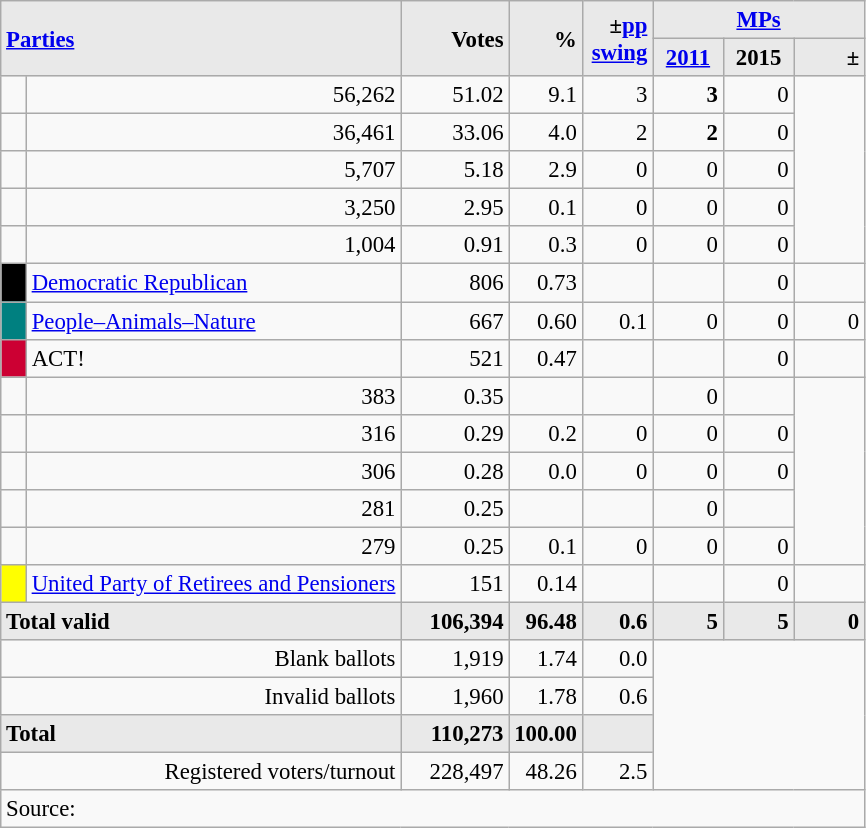<table class="wikitable" style="text-align:right; font-size:95%;">
<tr>
<th rowspan="2" colspan="2" style="background:#e9e9e9; text-align:left;" alignleft><a href='#'>Parties</a></th>
<th rowspan="2" style="background:#e9e9e9; text-align:right;">Votes</th>
<th rowspan="2" style="background:#e9e9e9; text-align:right;">%</th>
<th rowspan="2" style="background:#e9e9e9; text-align:right;">±<a href='#'>pp</a> <a href='#'>swing</a></th>
<th colspan="3" style="background:#e9e9e9; text-align:center;"><a href='#'>MPs</a></th>
</tr>
<tr style="background-color:#E9E9E9">
<th style="background-color:#E9E9E9;text-align:center;"><a href='#'>2011</a></th>
<th style="background-color:#E9E9E9;text-align:center;">2015</th>
<th style="background:#e9e9e9; text-align:right;">±</th>
</tr>
<tr>
<td> </td>
<td>56,262</td>
<td>51.02</td>
<td>9.1</td>
<td>3</td>
<td><strong>3</strong></td>
<td>0</td>
</tr>
<tr>
<td></td>
<td>36,461</td>
<td>33.06</td>
<td>4.0</td>
<td>2</td>
<td><strong>2</strong></td>
<td>0</td>
</tr>
<tr>
<td></td>
<td>5,707</td>
<td>5.18</td>
<td>2.9</td>
<td>0</td>
<td>0</td>
<td>0</td>
</tr>
<tr>
<td></td>
<td>3,250</td>
<td>2.95</td>
<td>0.1</td>
<td>0</td>
<td>0</td>
<td>0</td>
</tr>
<tr>
<td></td>
<td>1,004</td>
<td>0.91</td>
<td>0.3</td>
<td>0</td>
<td>0</td>
<td>0</td>
</tr>
<tr>
<td style="width: 10px" bgcolor=black align="center"></td>
<td align=left><a href='#'>Democratic Republican</a></td>
<td>806</td>
<td>0.73</td>
<td></td>
<td></td>
<td>0</td>
<td></td>
</tr>
<tr>
<td style="width: 10px" bgcolor="teal" align="center"></td>
<td align="left"><a href='#'>People–Animals–Nature</a></td>
<td>667</td>
<td>0.60</td>
<td>0.1</td>
<td>0</td>
<td>0</td>
<td>0</td>
</tr>
<tr>
<td style="width:10px; background:#CC0033; text-align:center;"></td>
<td style="text-align:left;">ACT! </td>
<td>521</td>
<td>0.47</td>
<td></td>
<td></td>
<td>0</td>
<td></td>
</tr>
<tr>
<td></td>
<td>383</td>
<td>0.35</td>
<td></td>
<td></td>
<td>0</td>
<td></td>
</tr>
<tr>
<td></td>
<td>316</td>
<td>0.29</td>
<td>0.2</td>
<td>0</td>
<td>0</td>
<td>0</td>
</tr>
<tr>
<td></td>
<td>306</td>
<td>0.28</td>
<td>0.0</td>
<td>0</td>
<td>0</td>
<td>0</td>
</tr>
<tr>
<td></td>
<td>281</td>
<td>0.25</td>
<td></td>
<td></td>
<td>0</td>
<td></td>
</tr>
<tr>
<td></td>
<td>279</td>
<td>0.25</td>
<td>0.1</td>
<td>0</td>
<td>0</td>
<td>0</td>
</tr>
<tr>
<td style="width: 10px" bgcolor=yellow align="center"></td>
<td align=left><a href='#'>United Party of Retirees and Pensioners</a></td>
<td>151</td>
<td>0.14</td>
<td></td>
<td></td>
<td>0</td>
<td></td>
</tr>
<tr>
<td colspan=2 align=left style="background-color:#E9E9E9"><strong>Total valid</strong></td>
<td width="65" align="right" style="background-color:#E9E9E9"><strong>106,394</strong></td>
<td width="40" align="right" style="background-color:#E9E9E9"><strong>96.48</strong></td>
<td width="40" align="right" style="background-color:#E9E9E9"><strong>0.6</strong></td>
<td width="40" align="right" style="background-color:#E9E9E9"><strong>5</strong></td>
<td width="40" align="right" style="background-color:#E9E9E9"><strong>5</strong></td>
<td width="40" align="right" style="background-color:#E9E9E9"><strong>0</strong></td>
</tr>
<tr>
<td colspan=2>Blank ballots</td>
<td>1,919</td>
<td>1.74</td>
<td>0.0</td>
<td colspan=4 rowspan=4></td>
</tr>
<tr>
<td colspan=2>Invalid ballots</td>
<td>1,960</td>
<td>1.78</td>
<td>0.6</td>
</tr>
<tr>
<td colspan=2 width="259" align=left style="background-color:#E9E9E9"><strong>Total</strong></td>
<td width="50" align="right" style="background-color:#E9E9E9"><strong>110,273</strong></td>
<td width="40" align="right" style="background-color:#E9E9E9"><strong>100.00</strong></td>
<td width="40" align="right" style="background-color:#E9E9E9"></td>
</tr>
<tr>
<td colspan=2>Registered voters/turnout</td>
<td>228,497</td>
<td>48.26</td>
<td>2.5</td>
</tr>
<tr>
<td colspan=11 align=left>Source: </td>
</tr>
</table>
